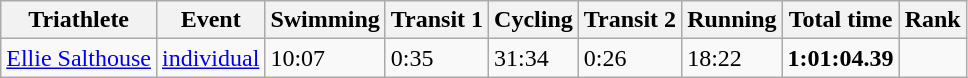<table class="wikitable">
<tr>
<th>Triathlete</th>
<th>Event</th>
<th>Swimming</th>
<th>Transit 1</th>
<th>Cycling</th>
<th>Transit 2</th>
<th>Running</th>
<th>Total time</th>
<th>Rank</th>
</tr>
<tr>
<td><a href='#'>Ellie Salthouse</a></td>
<td><a href='#'>individual</a></td>
<td>10:07</td>
<td>0:35</td>
<td>31:34</td>
<td>0:26</td>
<td>18:22</td>
<td><strong>1:01:04.39</strong></td>
<td></td>
</tr>
</table>
